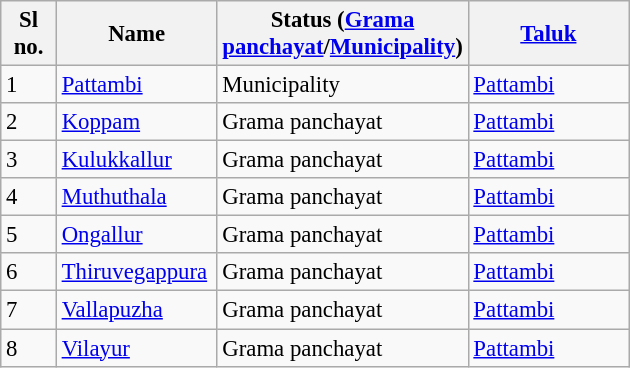<table class="wikitable sortable" style="font-size: 95%;">
<tr>
<th width="30px">Sl no.</th>
<th width="100px">Name</th>
<th width="130px">Status (<a href='#'>Grama panchayat</a>/<a href='#'>Municipality</a>)</th>
<th width="100px"><a href='#'>Taluk</a></th>
</tr>
<tr>
<td>1</td>
<td><a href='#'>Pattambi</a></td>
<td>Municipality</td>
<td><a href='#'>Pattambi</a></td>
</tr>
<tr>
<td>2</td>
<td><a href='#'>Koppam</a></td>
<td>Grama panchayat</td>
<td><a href='#'>Pattambi</a></td>
</tr>
<tr>
<td>3</td>
<td><a href='#'>Kulukkallur</a></td>
<td>Grama panchayat</td>
<td><a href='#'>Pattambi</a></td>
</tr>
<tr>
<td>4</td>
<td><a href='#'>Muthuthala</a></td>
<td>Grama panchayat</td>
<td><a href='#'>Pattambi</a></td>
</tr>
<tr>
<td>5</td>
<td><a href='#'>Ongallur</a></td>
<td>Grama panchayat</td>
<td><a href='#'>Pattambi</a></td>
</tr>
<tr>
<td>6</td>
<td><a href='#'>Thiruvegappura</a></td>
<td>Grama panchayat</td>
<td><a href='#'>Pattambi</a></td>
</tr>
<tr>
<td>7</td>
<td><a href='#'>Vallapuzha</a></td>
<td>Grama panchayat</td>
<td><a href='#'>Pattambi</a></td>
</tr>
<tr>
<td>8</td>
<td><a href='#'>Vilayur</a></td>
<td>Grama panchayat</td>
<td><a href='#'>Pattambi</a></td>
</tr>
</table>
